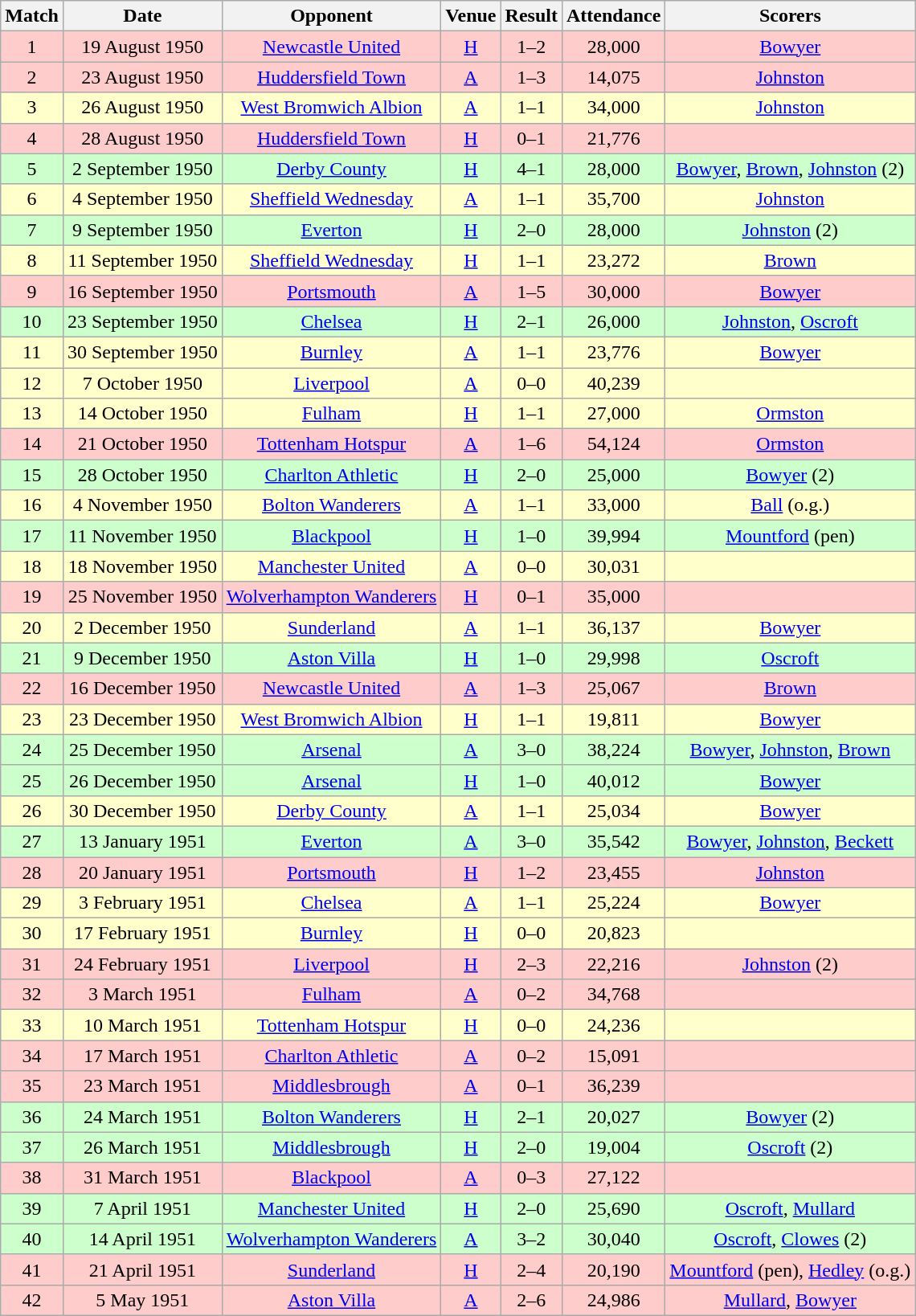<table class="wikitable" style="font-size:100%; text-align:center">
<tr>
<th>Match</th>
<th>Date</th>
<th>Opponent</th>
<th>Venue</th>
<th>Result</th>
<th>Attendance</th>
<th>Scorers</th>
</tr>
<tr style="background-color: #FFCCCC;">
<td>1</td>
<td>19 August 1950</td>
<td><a href='#'>Newcastle United</a></td>
<td><a href='#'>H</a></td>
<td>1–2</td>
<td>28,000</td>
<td><a href='#'>Bowyer</a></td>
</tr>
<tr style="background-color: #FFCCCC;">
<td>2</td>
<td>23 August 1950</td>
<td><a href='#'>Huddersfield Town</a></td>
<td><a href='#'>A</a></td>
<td>1–3</td>
<td>14,075</td>
<td><a href='#'>Johnston</a></td>
</tr>
<tr style="background-color: #FFFFCC;">
<td>3</td>
<td>26 August 1950</td>
<td><a href='#'>West Bromwich Albion</a></td>
<td><a href='#'>A</a></td>
<td>1–1</td>
<td>34,000</td>
<td><a href='#'>Johnston</a></td>
</tr>
<tr style="background-color: #FFCCCC;">
<td>4</td>
<td>28 August 1950</td>
<td><a href='#'>Huddersfield Town</a></td>
<td><a href='#'>H</a></td>
<td>0–1</td>
<td>21,776</td>
<td></td>
</tr>
<tr style="background-color: #CCFFCC;">
<td>5</td>
<td>2 September 1950</td>
<td><a href='#'>Derby County</a></td>
<td><a href='#'>H</a></td>
<td>4–1</td>
<td>28,000</td>
<td><a href='#'>Bowyer</a>, <a href='#'>Brown</a>, <a href='#'>Johnston</a> (2)</td>
</tr>
<tr style="background-color: #FFFFCC;">
<td>6</td>
<td>4 September 1950</td>
<td><a href='#'>Sheffield Wednesday</a></td>
<td><a href='#'>A</a></td>
<td>1–1</td>
<td>35,700</td>
<td><a href='#'>Johnston</a></td>
</tr>
<tr style="background-color: #CCFFCC;">
<td>7</td>
<td>9 September 1950</td>
<td><a href='#'>Everton</a></td>
<td><a href='#'>H</a></td>
<td>2–0</td>
<td>28,000</td>
<td><a href='#'>Johnston</a> (2)</td>
</tr>
<tr style="background-color: #FFFFCC;">
<td>8</td>
<td>11 September 1950</td>
<td><a href='#'>Sheffield Wednesday</a></td>
<td><a href='#'>H</a></td>
<td>1–1</td>
<td>23,272</td>
<td><a href='#'>Brown</a></td>
</tr>
<tr style="background-color: #FFCCCC;">
<td>9</td>
<td>16 September 1950</td>
<td><a href='#'>Portsmouth</a></td>
<td><a href='#'>A</a></td>
<td>1–5</td>
<td>30,000</td>
<td><a href='#'>Bowyer</a></td>
</tr>
<tr style="background-color: #CCFFCC;">
<td>10</td>
<td>23 September 1950</td>
<td><a href='#'>Chelsea</a></td>
<td><a href='#'>H</a></td>
<td>2–1</td>
<td>26,000</td>
<td><a href='#'>Johnston</a>, <a href='#'>Oscroft</a></td>
</tr>
<tr style="background-color: #FFFFCC;">
<td>11</td>
<td>30 September 1950</td>
<td><a href='#'>Burnley</a></td>
<td><a href='#'>A</a></td>
<td>1–1</td>
<td>23,776</td>
<td><a href='#'>Bowyer</a></td>
</tr>
<tr style="background-color: #FFFFCC;">
<td>12</td>
<td>7 October 1950</td>
<td><a href='#'>Liverpool</a></td>
<td><a href='#'>A</a></td>
<td>0–0</td>
<td>40,239</td>
<td></td>
</tr>
<tr style="background-color: #FFFFCC;">
<td>13</td>
<td>14 October 1950</td>
<td><a href='#'>Fulham</a></td>
<td><a href='#'>H</a></td>
<td>1–1</td>
<td>27,000</td>
<td><a href='#'>Ormston</a></td>
</tr>
<tr style="background-color: #FFCCCC;">
<td>14</td>
<td>21 October 1950</td>
<td><a href='#'>Tottenham Hotspur</a></td>
<td><a href='#'>A</a></td>
<td>1–6</td>
<td>54,124</td>
<td><a href='#'>Ormston</a></td>
</tr>
<tr style="background-color: #CCFFCC;">
<td>15</td>
<td>28 October 1950</td>
<td><a href='#'>Charlton Athletic</a></td>
<td><a href='#'>H</a></td>
<td>2–0</td>
<td>25,000</td>
<td><a href='#'>Bowyer</a> (2)</td>
</tr>
<tr style="background-color: #FFFFCC;">
<td>16</td>
<td>4 November 1950</td>
<td><a href='#'>Bolton Wanderers</a></td>
<td><a href='#'>A</a></td>
<td>1–1</td>
<td>33,000</td>
<td><a href='#'>Ball</a> (o.g.)</td>
</tr>
<tr style="background-color: #CCFFCC;">
<td>17</td>
<td>11 November 1950</td>
<td><a href='#'>Blackpool</a></td>
<td><a href='#'>H</a></td>
<td>1–0</td>
<td>39,994</td>
<td><a href='#'>Mountford</a> (pen)</td>
</tr>
<tr style="background-color: #FFFFCC;">
<td>18</td>
<td>18 November 1950</td>
<td><a href='#'>Manchester United</a></td>
<td><a href='#'>A</a></td>
<td>0–0</td>
<td>30,031</td>
<td></td>
</tr>
<tr style="background-color: #FFCCCC;">
<td>19</td>
<td>25 November 1950</td>
<td><a href='#'>Wolverhampton Wanderers</a></td>
<td><a href='#'>H</a></td>
<td>0–1</td>
<td>35,000</td>
<td></td>
</tr>
<tr style="background-color: #FFFFCC;">
<td>20</td>
<td>2 December 1950</td>
<td><a href='#'>Sunderland</a></td>
<td><a href='#'>A</a></td>
<td>1–1</td>
<td>36,137</td>
<td><a href='#'>Bowyer</a></td>
</tr>
<tr style="background-color: #CCFFCC;">
<td>21</td>
<td>9 December 1950</td>
<td><a href='#'>Aston Villa</a></td>
<td><a href='#'>H</a></td>
<td>1–0</td>
<td>29,998</td>
<td><a href='#'>Oscroft</a></td>
</tr>
<tr style="background-color: #FFCCCC;">
<td>22</td>
<td>16 December 1950</td>
<td><a href='#'>Newcastle United</a></td>
<td><a href='#'>A</a></td>
<td>1–3</td>
<td>25,067</td>
<td><a href='#'>Brown</a></td>
</tr>
<tr style="background-color: #FFFFCC;">
<td>23</td>
<td>23 December 1950</td>
<td><a href='#'>West Bromwich Albion</a></td>
<td><a href='#'>H</a></td>
<td>1–1</td>
<td>19,811</td>
<td><a href='#'>Bowyer</a></td>
</tr>
<tr style="background-color: #CCFFCC;">
<td>24</td>
<td>25 December 1950</td>
<td><a href='#'>Arsenal</a></td>
<td><a href='#'>A</a></td>
<td>3–0</td>
<td>38,224</td>
<td><a href='#'>Bowyer</a>, <a href='#'>Johnston</a>, <a href='#'>Brown</a></td>
</tr>
<tr style="background-color: #CCFFCC;">
<td>25</td>
<td>26 December 1950</td>
<td><a href='#'>Arsenal</a></td>
<td><a href='#'>H</a></td>
<td>1–0</td>
<td>40,012</td>
<td><a href='#'>Bowyer</a></td>
</tr>
<tr style="background-color: #FFFFCC;">
<td>26</td>
<td>30 December 1950</td>
<td><a href='#'>Derby County</a></td>
<td><a href='#'>A</a></td>
<td>1–1</td>
<td>25,034</td>
<td><a href='#'>Bowyer</a></td>
</tr>
<tr style="background-color: #CCFFCC;">
<td>27</td>
<td>13 January 1951</td>
<td><a href='#'>Everton</a></td>
<td><a href='#'>A</a></td>
<td>3–0</td>
<td>35,542</td>
<td><a href='#'>Bowyer</a>, <a href='#'>Johnston</a>, <a href='#'>Beckett</a></td>
</tr>
<tr style="background-color: #FFCCCC;">
<td>28</td>
<td>20 January 1951</td>
<td><a href='#'>Portsmouth</a></td>
<td><a href='#'>H</a></td>
<td>1–2</td>
<td>23,455</td>
<td><a href='#'>Johnston</a></td>
</tr>
<tr style="background-color: #FFFFCC;">
<td>29</td>
<td>3 February 1951</td>
<td><a href='#'>Chelsea</a></td>
<td><a href='#'>A</a></td>
<td>1–1</td>
<td>25,224</td>
<td><a href='#'>Bowyer</a></td>
</tr>
<tr style="background-color: #FFFFCC;">
<td>30</td>
<td>17 February 1951</td>
<td><a href='#'>Burnley</a></td>
<td><a href='#'>H</a></td>
<td>0–0</td>
<td>20,823</td>
<td></td>
</tr>
<tr style="background-color: #FFCCCC;">
<td>31</td>
<td>24 February 1951</td>
<td><a href='#'>Liverpool</a></td>
<td><a href='#'>H</a></td>
<td>2–3</td>
<td>22,216</td>
<td><a href='#'>Johnston</a> (2)</td>
</tr>
<tr style="background-color: #FFCCCC;">
<td>32</td>
<td>3 March 1951</td>
<td><a href='#'>Fulham</a></td>
<td><a href='#'>A</a></td>
<td>0–2</td>
<td>34,768</td>
<td></td>
</tr>
<tr style="background-color: #FFFFCC;">
<td>33</td>
<td>10 March 1951</td>
<td><a href='#'>Tottenham Hotspur</a></td>
<td><a href='#'>H</a></td>
<td>0–0</td>
<td>24,236</td>
<td></td>
</tr>
<tr style="background-color: #FFCCCC;">
<td>34</td>
<td>17 March 1951</td>
<td><a href='#'>Charlton Athletic</a></td>
<td><a href='#'>A</a></td>
<td>0–2</td>
<td>15,091</td>
<td></td>
</tr>
<tr style="background-color: #FFCCCC;">
<td>35</td>
<td>23 March 1951</td>
<td><a href='#'>Middlesbrough</a></td>
<td><a href='#'>A</a></td>
<td>0–1</td>
<td>36,239</td>
<td></td>
</tr>
<tr style="background-color: #CCFFCC;">
<td>36</td>
<td>24 March 1951</td>
<td><a href='#'>Bolton Wanderers</a></td>
<td><a href='#'>H</a></td>
<td>2–1</td>
<td>20,027</td>
<td><a href='#'>Bowyer</a> (2)</td>
</tr>
<tr style="background-color: #CCFFCC;">
<td>37</td>
<td>26 March 1951</td>
<td><a href='#'>Middlesbrough</a></td>
<td><a href='#'>H</a></td>
<td>2–0</td>
<td>19,004</td>
<td><a href='#'>Oscroft</a> (2)</td>
</tr>
<tr style="background-color: #FFCCCC;">
<td>38</td>
<td>31 March 1951</td>
<td><a href='#'>Blackpool</a></td>
<td><a href='#'>A</a></td>
<td>0–3</td>
<td>27,122</td>
<td></td>
</tr>
<tr style="background-color: #CCFFCC;">
<td>39</td>
<td>7 April 1951</td>
<td><a href='#'>Manchester United</a></td>
<td><a href='#'>H</a></td>
<td>2–0</td>
<td>25,690</td>
<td><a href='#'>Oscroft</a>, <a href='#'>Mullard</a></td>
</tr>
<tr style="background-color: #CCFFCC;">
<td>40</td>
<td>14 April 1951</td>
<td><a href='#'>Wolverhampton Wanderers</a></td>
<td><a href='#'>A</a></td>
<td>3–2</td>
<td>30,040</td>
<td><a href='#'>Oscroft</a>, <a href='#'>Clowes</a> (2)</td>
</tr>
<tr style="background-color: #FFCCCC;">
<td>41</td>
<td>21 April 1951</td>
<td><a href='#'>Sunderland</a></td>
<td><a href='#'>H</a></td>
<td>2–4</td>
<td>20,190</td>
<td><a href='#'>Mountford</a> (pen), <a href='#'>Hedley</a> (o.g.)</td>
</tr>
<tr style="background-color: #FFCCCC;">
<td>42</td>
<td>5 May 1951</td>
<td><a href='#'>Aston Villa</a></td>
<td><a href='#'>A</a></td>
<td>2–6</td>
<td>24,986</td>
<td><a href='#'>Mullard</a>, <a href='#'>Bowyer</a></td>
</tr>
</table>
